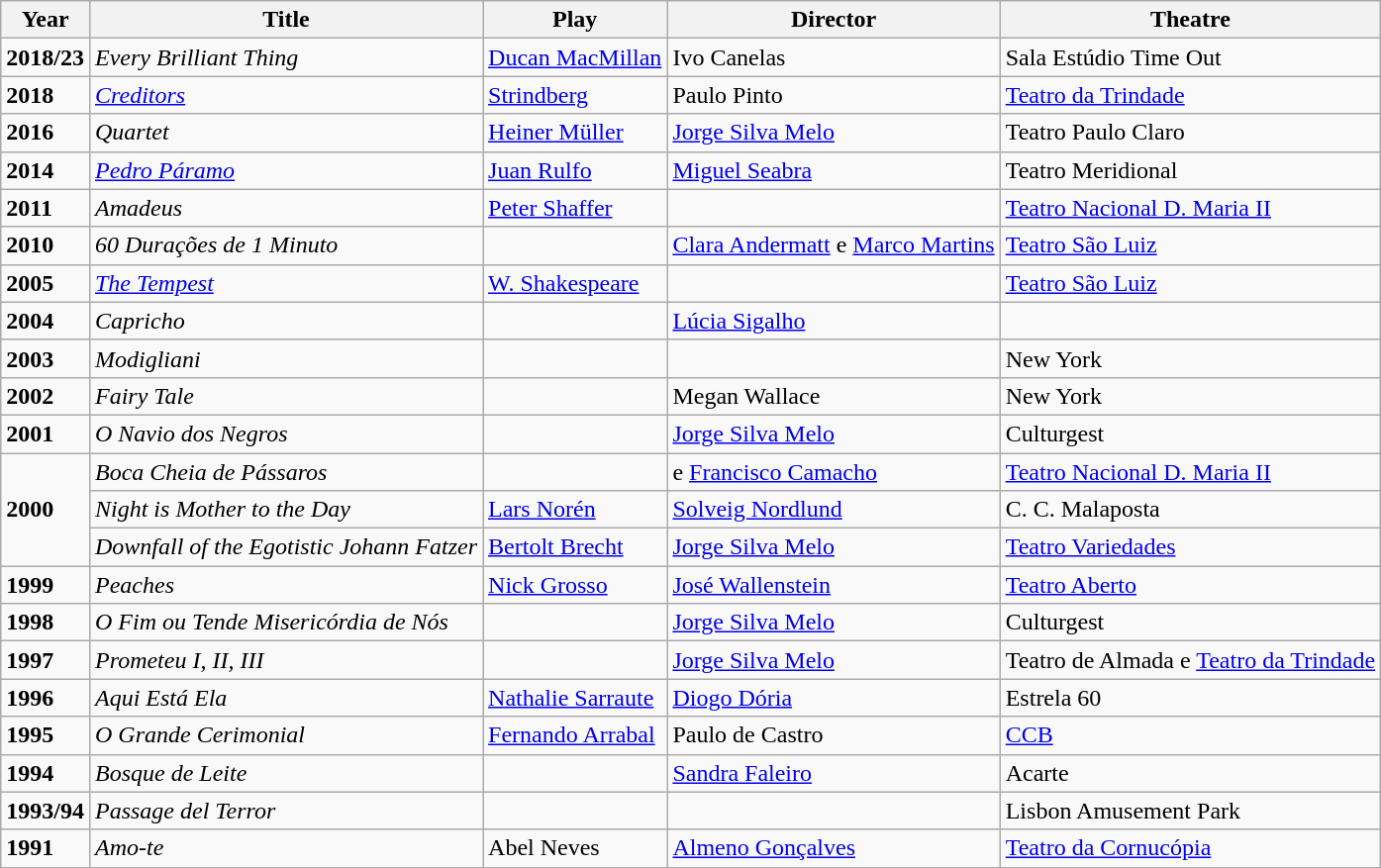<table class="wikitable">
<tr>
<th>Year</th>
<th>Title</th>
<th>Play</th>
<th>Director</th>
<th>Theatre</th>
</tr>
<tr>
<td><strong>2018/23</strong></td>
<td><em>Every Brilliant Thing</em></td>
<td><a href='#'>Ducan MacMillan</a></td>
<td>Ivo Canelas</td>
<td>Sala Estúdio Time Out</td>
</tr>
<tr>
<td><strong>2018</strong></td>
<td><em><a href='#'>Creditors</a></em></td>
<td><a href='#'>Strindberg</a></td>
<td>Paulo Pinto</td>
<td><a href='#'>Teatro da Trindade</a></td>
</tr>
<tr>
<td><strong>2016</strong></td>
<td><em>Quartet</em></td>
<td><a href='#'>Heiner Müller</a></td>
<td><a href='#'>Jorge Silva Melo</a></td>
<td>Teatro Paulo Claro</td>
</tr>
<tr>
<td><strong>2014</strong></td>
<td><em><a href='#'>Pedro Páramo</a></em></td>
<td><a href='#'>Juan Rulfo</a></td>
<td><a href='#'>Miguel Seabra</a></td>
<td>Teatro Meridional</td>
</tr>
<tr>
<td><strong>2011</strong></td>
<td><em>Amadeus</em></td>
<td><a href='#'>Peter Shaffer</a></td>
<td></td>
<td><a href='#'>Teatro Nacional D. Maria II</a></td>
</tr>
<tr>
<td><strong>2010</strong></td>
<td><em>60 Durações de 1 Minuto</em></td>
<td></td>
<td><a href='#'>Clara Andermatt</a> e <a href='#'>Marco Martins</a></td>
<td><a href='#'>Teatro São Luiz</a></td>
</tr>
<tr>
<td><strong>2005</strong></td>
<td><em><a href='#'>The Tempest</a></em></td>
<td><a href='#'>W. Shakespeare</a></td>
<td></td>
<td><a href='#'>Teatro São Luiz</a></td>
</tr>
<tr>
<td><strong>2004</strong></td>
<td><em>Capricho</em></td>
<td></td>
<td><a href='#'>Lúcia Sigalho</a></td>
<td></td>
</tr>
<tr>
<td><strong>2003</strong></td>
<td><em>Modigliani</em></td>
<td></td>
<td></td>
<td>New York</td>
</tr>
<tr>
<td><strong>2002</strong></td>
<td><em>Fairy Tale</em></td>
<td></td>
<td>Megan Wallace</td>
<td>New York</td>
</tr>
<tr>
<td><strong>2001</strong></td>
<td><em>O Navio dos Negros</em></td>
<td></td>
<td><a href='#'>Jorge Silva Melo</a></td>
<td>Culturgest</td>
</tr>
<tr>
<td rowspan="3"><strong>2000</strong></td>
<td><em>Boca Cheia de Pássaros</em></td>
<td></td>
<td> e <a href='#'>Francisco Camacho</a></td>
<td><a href='#'>Teatro Nacional D. Maria II</a></td>
</tr>
<tr>
<td><em>Night is Mother to the Day</em></td>
<td><a href='#'>Lars Norén</a></td>
<td><a href='#'>Solveig Nordlund</a></td>
<td>C. C. Malaposta</td>
</tr>
<tr>
<td><em>Downfall of the Egotistic Johann Fatzer</em></td>
<td><a href='#'>Bertolt Brecht</a></td>
<td><a href='#'>Jorge Silva Melo</a></td>
<td><a href='#'>Teatro Variedades</a></td>
</tr>
<tr>
<td><strong>1999</strong></td>
<td><em>Peaches</em></td>
<td><a href='#'>Nick Grosso</a></td>
<td><a href='#'>José Wallenstein</a></td>
<td><a href='#'>Teatro Aberto</a></td>
</tr>
<tr>
<td><strong>1998</strong></td>
<td><em>O Fim ou Tende Misericórdia de Nós</em></td>
<td></td>
<td><a href='#'>Jorge Silva Melo</a></td>
<td>Culturgest</td>
</tr>
<tr>
<td><strong>1997</strong></td>
<td><em>Prometeu I, II, III</em></td>
<td></td>
<td><a href='#'>Jorge Silva Melo</a></td>
<td>Teatro de Almada e <a href='#'>Teatro da Trindade</a></td>
</tr>
<tr>
<td><strong>1996</strong></td>
<td><em>Aqui Está Ela</em></td>
<td><a href='#'>Nathalie Sarraute</a></td>
<td><a href='#'>Diogo Dória</a></td>
<td>Estrela 60</td>
</tr>
<tr>
<td><strong>1995</strong></td>
<td><em>O Grande Cerimonial</em></td>
<td><a href='#'>Fernando Arrabal</a></td>
<td>Paulo de Castro</td>
<td><a href='#'>CCB</a></td>
</tr>
<tr>
<td><strong>1994</strong></td>
<td><em>Bosque de Leite</em></td>
<td></td>
<td><a href='#'>Sandra Faleiro</a></td>
<td>Acarte</td>
</tr>
<tr>
<td><strong>1993/94</strong></td>
<td><em>Passage del Terror</em></td>
<td></td>
<td></td>
<td>Lisbon Amusement Park</td>
</tr>
<tr>
<td><strong>1991</strong></td>
<td><em>Amo-te</em></td>
<td>Abel Neves</td>
<td><a href='#'>Almeno Gonçalves</a></td>
<td><a href='#'>Teatro da Cornucópia</a></td>
</tr>
</table>
